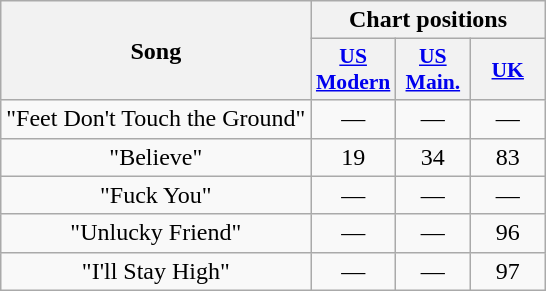<table class="wikitable" style="text-align:center">
<tr>
<th rowspan="2">Song</th>
<th colspan="3">Chart positions</th>
</tr>
<tr>
<th style="width:3em;font-size:90%;"><a href='#'>US Modern</a><br></th>
<th style="width:3em;font-size:90%;"><a href='#'>US Main.</a><br></th>
<th style="width:3em;font-size:90%;"><a href='#'>UK</a><br></th>
</tr>
<tr>
<td>"Feet Don't Touch the Ground"</td>
<td>—</td>
<td>—</td>
<td>—</td>
</tr>
<tr>
<td>"Believe"</td>
<td>19</td>
<td>34</td>
<td>83</td>
</tr>
<tr>
<td>"Fuck You"</td>
<td>—</td>
<td>—</td>
<td>—</td>
</tr>
<tr>
<td>"Unlucky Friend"</td>
<td>—</td>
<td>—</td>
<td>96</td>
</tr>
<tr>
<td>"I'll Stay High"</td>
<td>—</td>
<td>—</td>
<td>97</td>
</tr>
</table>
